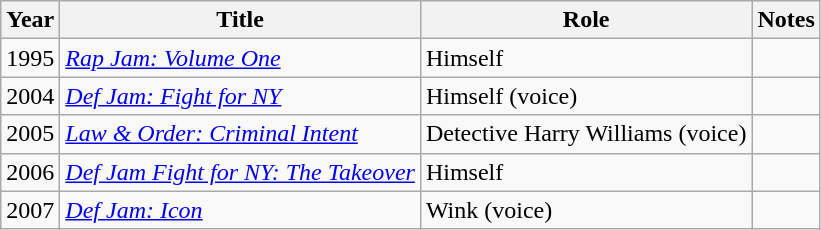<table class="wikitable sortable">
<tr>
<th>Year</th>
<th>Title</th>
<th>Role</th>
<th>Notes</th>
</tr>
<tr>
<td>1995</td>
<td><em><a href='#'>Rap Jam: Volume One</a></em></td>
<td>Himself</td>
<td></td>
</tr>
<tr>
<td>2004</td>
<td><em><a href='#'>Def Jam: Fight for NY</a></em></td>
<td>Himself (voice)</td>
<td></td>
</tr>
<tr>
<td>2005</td>
<td><em><a href='#'>Law & Order: Criminal Intent</a></em></td>
<td>Detective Harry Williams (voice)</td>
<td></td>
</tr>
<tr>
<td>2006</td>
<td><em><a href='#'>Def Jam Fight for NY: The Takeover</a></em></td>
<td>Himself</td>
<td></td>
</tr>
<tr>
<td>2007</td>
<td><em><a href='#'>Def Jam: Icon</a></em></td>
<td>Wink (voice)</td>
<td></td>
</tr>
</table>
